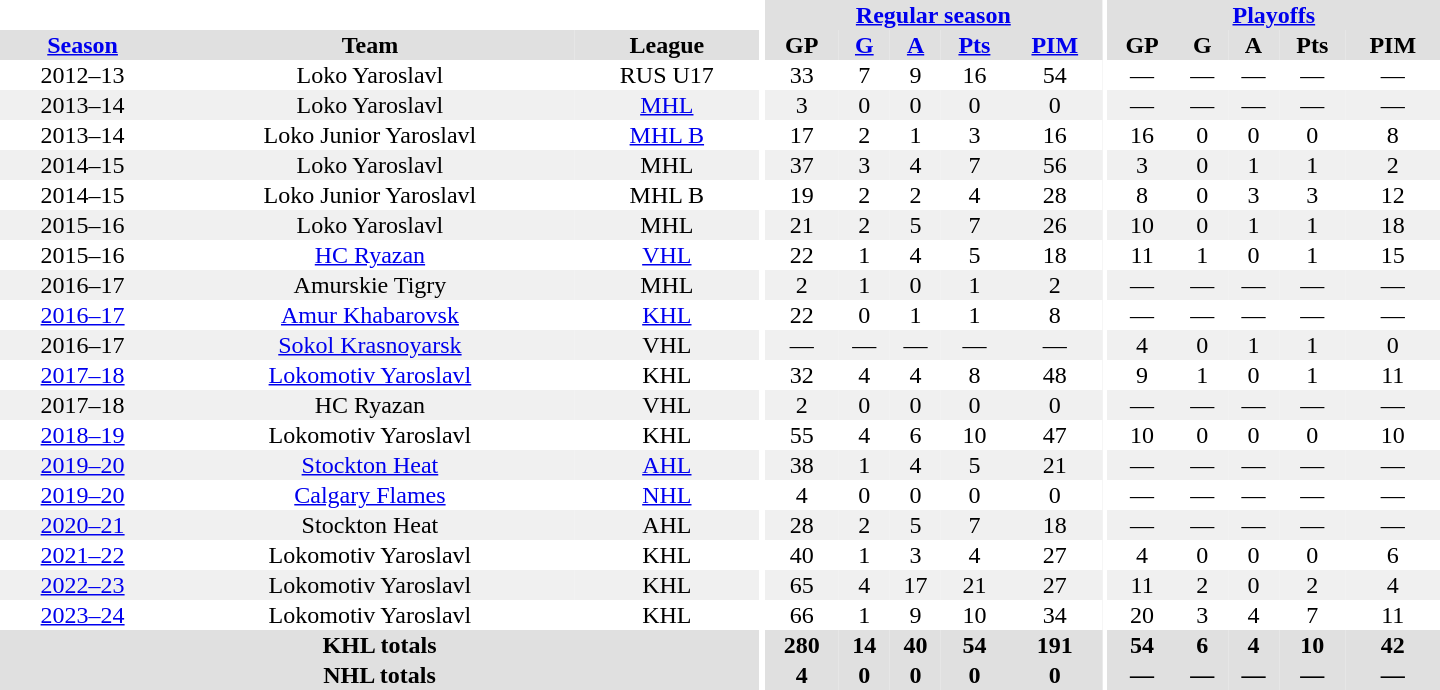<table border="0" cellpadding="1" cellspacing="0" style="text-align:center; width:60em">
<tr bgcolor="#e0e0e0">
<th colspan="3" bgcolor="#ffffff"></th>
<th rowspan="100" bgcolor="#ffffff"></th>
<th colspan="5"><a href='#'>Regular season</a></th>
<th rowspan="100" bgcolor="#ffffff"></th>
<th colspan="5"><a href='#'>Playoffs</a></th>
</tr>
<tr bgcolor="#e0e0e0">
<th><a href='#'>Season</a></th>
<th>Team</th>
<th>League</th>
<th>GP</th>
<th><a href='#'>G</a></th>
<th><a href='#'>A</a></th>
<th><a href='#'>Pts</a></th>
<th><a href='#'>PIM</a></th>
<th>GP</th>
<th>G</th>
<th>A</th>
<th>Pts</th>
<th>PIM</th>
</tr>
<tr>
<td>2012–13</td>
<td>Loko Yaroslavl</td>
<td>RUS U17</td>
<td>33</td>
<td>7</td>
<td>9</td>
<td>16</td>
<td>54</td>
<td>—</td>
<td>—</td>
<td>—</td>
<td>—</td>
<td>—</td>
</tr>
<tr bgcolor="#f0f0f0">
<td>2013–14</td>
<td>Loko Yaroslavl</td>
<td><a href='#'>MHL</a></td>
<td>3</td>
<td>0</td>
<td>0</td>
<td>0</td>
<td>0</td>
<td>—</td>
<td>—</td>
<td>—</td>
<td>—</td>
<td>—</td>
</tr>
<tr>
<td>2013–14</td>
<td>Loko Junior Yaroslavl</td>
<td><a href='#'>MHL B</a></td>
<td>17</td>
<td>2</td>
<td>1</td>
<td>3</td>
<td>16</td>
<td>16</td>
<td>0</td>
<td>0</td>
<td>0</td>
<td>8</td>
</tr>
<tr bgcolor="#f0f0f0">
<td>2014–15</td>
<td>Loko Yaroslavl</td>
<td>MHL</td>
<td>37</td>
<td>3</td>
<td>4</td>
<td>7</td>
<td>56</td>
<td>3</td>
<td>0</td>
<td>1</td>
<td>1</td>
<td>2</td>
</tr>
<tr>
<td>2014–15</td>
<td>Loko Junior Yaroslavl</td>
<td>MHL B</td>
<td>19</td>
<td>2</td>
<td>2</td>
<td>4</td>
<td>28</td>
<td>8</td>
<td>0</td>
<td>3</td>
<td>3</td>
<td>12</td>
</tr>
<tr bgcolor="#f0f0f0">
<td>2015–16</td>
<td>Loko Yaroslavl</td>
<td>MHL</td>
<td>21</td>
<td>2</td>
<td>5</td>
<td>7</td>
<td>26</td>
<td>10</td>
<td>0</td>
<td>1</td>
<td>1</td>
<td>18</td>
</tr>
<tr>
<td>2015–16</td>
<td><a href='#'>HC Ryazan</a></td>
<td><a href='#'>VHL</a></td>
<td>22</td>
<td>1</td>
<td>4</td>
<td>5</td>
<td>18</td>
<td>11</td>
<td>1</td>
<td>0</td>
<td>1</td>
<td>15</td>
</tr>
<tr bgcolor="#f0f0f0">
<td>2016–17</td>
<td>Amurskie Tigry</td>
<td>MHL</td>
<td>2</td>
<td>1</td>
<td>0</td>
<td>1</td>
<td>2</td>
<td>—</td>
<td>—</td>
<td>—</td>
<td>—</td>
<td>—</td>
</tr>
<tr>
<td><a href='#'>2016–17</a></td>
<td><a href='#'>Amur Khabarovsk</a></td>
<td><a href='#'>KHL</a></td>
<td>22</td>
<td>0</td>
<td>1</td>
<td>1</td>
<td>8</td>
<td>—</td>
<td>—</td>
<td>—</td>
<td>—</td>
<td>—</td>
</tr>
<tr bgcolor="#f0f0f0">
<td>2016–17</td>
<td><a href='#'>Sokol Krasnoyarsk</a></td>
<td>VHL</td>
<td>—</td>
<td>—</td>
<td>—</td>
<td>—</td>
<td>—</td>
<td>4</td>
<td>0</td>
<td>1</td>
<td>1</td>
<td>0</td>
</tr>
<tr>
<td><a href='#'>2017–18</a></td>
<td><a href='#'>Lokomotiv Yaroslavl</a></td>
<td>KHL</td>
<td>32</td>
<td>4</td>
<td>4</td>
<td>8</td>
<td>48</td>
<td>9</td>
<td>1</td>
<td>0</td>
<td>1</td>
<td>11</td>
</tr>
<tr bgcolor="#f0f0f0">
<td>2017–18</td>
<td>HC Ryazan</td>
<td>VHL</td>
<td>2</td>
<td>0</td>
<td>0</td>
<td>0</td>
<td>0</td>
<td>—</td>
<td>—</td>
<td>—</td>
<td>—</td>
<td>—</td>
</tr>
<tr>
<td><a href='#'>2018–19</a></td>
<td>Lokomotiv Yaroslavl</td>
<td>KHL</td>
<td>55</td>
<td>4</td>
<td>6</td>
<td>10</td>
<td>47</td>
<td>10</td>
<td>0</td>
<td>0</td>
<td>0</td>
<td>10</td>
</tr>
<tr bgcolor="#f0f0f0">
<td><a href='#'>2019–20</a></td>
<td><a href='#'>Stockton Heat</a></td>
<td><a href='#'>AHL</a></td>
<td>38</td>
<td>1</td>
<td>4</td>
<td>5</td>
<td>21</td>
<td>—</td>
<td>—</td>
<td>—</td>
<td>—</td>
<td>—</td>
</tr>
<tr>
<td><a href='#'>2019–20</a></td>
<td><a href='#'>Calgary Flames</a></td>
<td><a href='#'>NHL</a></td>
<td>4</td>
<td>0</td>
<td>0</td>
<td>0</td>
<td>0</td>
<td>—</td>
<td>—</td>
<td>—</td>
<td>—</td>
<td>—</td>
</tr>
<tr bgcolor="#f0f0f0">
<td><a href='#'>2020–21</a></td>
<td>Stockton Heat</td>
<td>AHL</td>
<td>28</td>
<td>2</td>
<td>5</td>
<td>7</td>
<td>18</td>
<td>—</td>
<td>—</td>
<td>—</td>
<td>—</td>
<td>—</td>
</tr>
<tr>
<td><a href='#'>2021–22</a></td>
<td>Lokomotiv Yaroslavl</td>
<td>KHL</td>
<td>40</td>
<td>1</td>
<td>3</td>
<td>4</td>
<td>27</td>
<td>4</td>
<td>0</td>
<td>0</td>
<td>0</td>
<td>6</td>
</tr>
<tr bgcolor="#f0f0f0">
<td><a href='#'>2022–23</a></td>
<td>Lokomotiv Yaroslavl</td>
<td>KHL</td>
<td>65</td>
<td>4</td>
<td>17</td>
<td>21</td>
<td>27</td>
<td>11</td>
<td>2</td>
<td>0</td>
<td>2</td>
<td>4</td>
</tr>
<tr>
<td><a href='#'>2023–24</a></td>
<td>Lokomotiv Yaroslavl</td>
<td>KHL</td>
<td>66</td>
<td>1</td>
<td>9</td>
<td>10</td>
<td>34</td>
<td>20</td>
<td>3</td>
<td>4</td>
<td>7</td>
<td>11</td>
</tr>
<tr bgcolor="#e0e0e0">
<th colspan="3">KHL totals</th>
<th>280</th>
<th>14</th>
<th>40</th>
<th>54</th>
<th>191</th>
<th>54</th>
<th>6</th>
<th>4</th>
<th>10</th>
<th>42</th>
</tr>
<tr bgcolor="#e0e0e0">
<th colspan="3">NHL totals</th>
<th>4</th>
<th>0</th>
<th>0</th>
<th>0</th>
<th>0</th>
<th>—</th>
<th>—</th>
<th>—</th>
<th>—</th>
<th>—</th>
</tr>
</table>
